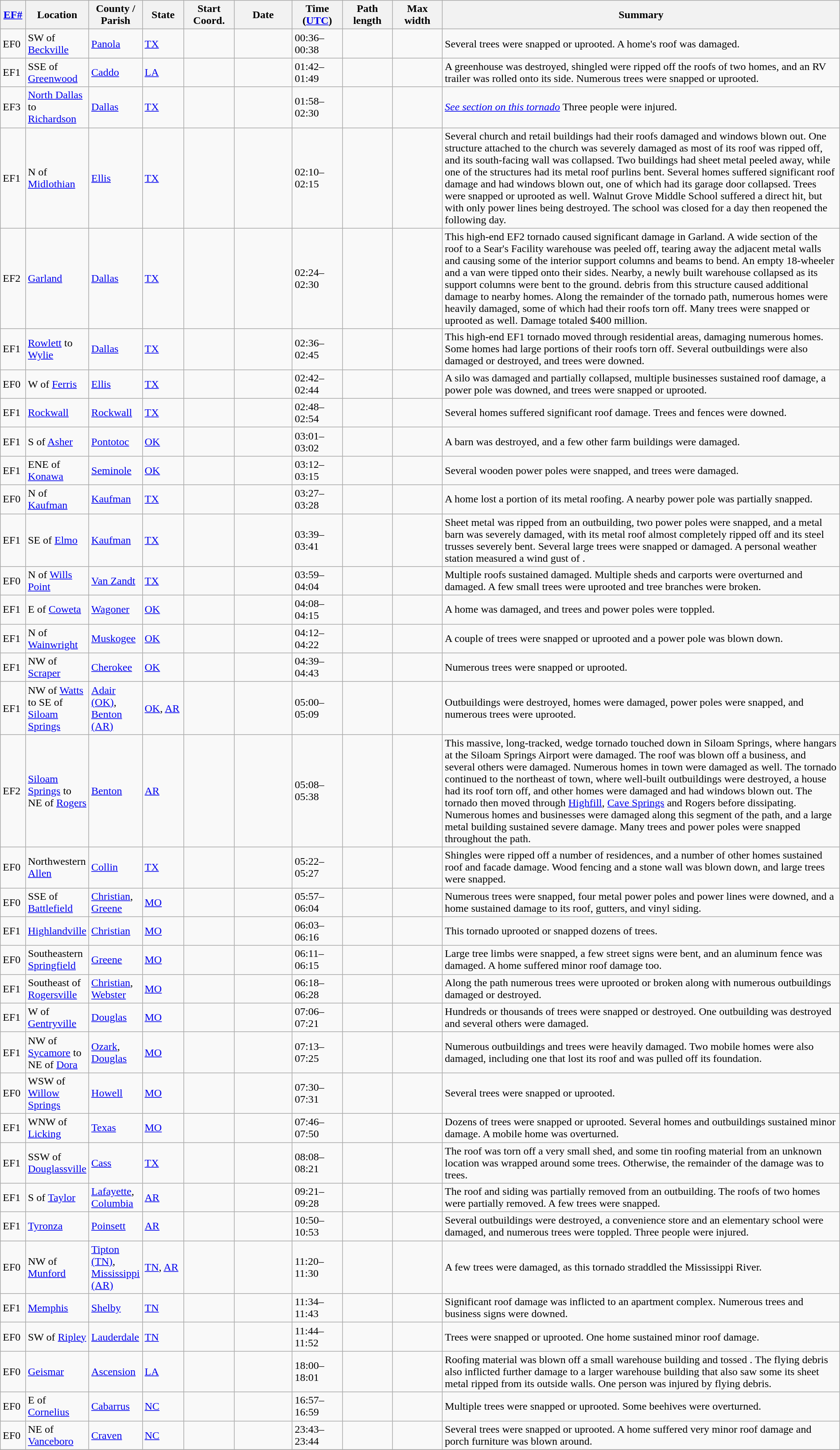<table class="wikitable sortable" style="width:100%;">
<tr>
<th scope="col"  style="width:3%; text-align:center;"><a href='#'>EF#</a></th>
<th scope="col"  style="width:7%; text-align:center;" class="unsortable">Location</th>
<th scope="col"  style="width:6%; text-align:center;" class="unsortable">County / Parish</th>
<th scope="col"  style="width:5%; text-align:center;">State</th>
<th scope="col"  style="width:6%; text-align:center;">Start Coord.</th>
<th scope="col" width="7%" align="center">Date</th>
<th scope="col"  style="width:6%; text-align:center;">Time (<a href='#'>UTC</a>)</th>
<th scope="col"  style="width:6%; text-align:center;">Path length</th>
<th scope="col"  style="width:6%; text-align:center;">Max width</th>
<th scope="col" class="unsortable" style="width:48%; text-align:center;">Summary</th>
</tr>
<tr>
<td bgcolor=>EF0</td>
<td>SW of <a href='#'>Beckville</a></td>
<td><a href='#'>Panola</a></td>
<td><a href='#'>TX</a></td>
<td></td>
<td></td>
<td>00:36–00:38</td>
<td></td>
<td></td>
<td>Several trees were snapped or uprooted. A home's roof was damaged.</td>
</tr>
<tr>
<td bgcolor=>EF1</td>
<td>SSE of <a href='#'>Greenwood</a></td>
<td><a href='#'>Caddo</a></td>
<td><a href='#'>LA</a></td>
<td></td>
<td></td>
<td>01:42–01:49</td>
<td></td>
<td></td>
<td>A greenhouse was destroyed, shingled were ripped off the roofs of two homes, and an RV trailer was rolled onto its side. Numerous trees were snapped or uprooted.</td>
</tr>
<tr>
<td bgcolor=>EF3</td>
<td><a href='#'>North Dallas</a> to <a href='#'>Richardson</a></td>
<td><a href='#'>Dallas</a></td>
<td><a href='#'>TX</a></td>
<td></td>
<td></td>
<td>01:58–02:30</td>
<td></td>
<td></td>
<td><em><a href='#'>See section on this tornado</a></em> Three people were injured. </td>
</tr>
<tr>
<td bgcolor=>EF1</td>
<td>N of <a href='#'>Midlothian</a></td>
<td><a href='#'>Ellis</a></td>
<td><a href='#'>TX</a></td>
<td></td>
<td></td>
<td>02:10–02:15</td>
<td></td>
<td></td>
<td>Several church and retail buildings had their roofs damaged and windows blown out. One structure attached to the church was severely damaged as most of its roof was ripped off, and its south-facing wall was collapsed. Two buildings had sheet metal peeled away, while one of the structures had its metal roof purlins bent. Several homes suffered significant roof damage and had windows blown out, one of which had its garage door collapsed. Trees were snapped or uprooted as well. Walnut Grove Middle School suffered a direct hit, but with only power lines being destroyed. The school was closed for a day then reopened the following day.</td>
</tr>
<tr>
<td bgcolor=>EF2</td>
<td><a href='#'>Garland</a></td>
<td><a href='#'>Dallas</a></td>
<td><a href='#'>TX</a></td>
<td></td>
<td></td>
<td>02:24–02:30</td>
<td></td>
<td></td>
<td>This high-end EF2 tornado caused significant damage in Garland. A wide section of the roof to a Sear's Facility warehouse was peeled off, tearing away the adjacent metal walls and causing some of the interior support columns and beams to bend. An empty 18-wheeler and a van were tipped onto their sides. Nearby, a newly built warehouse collapsed as its support columns were bent to the ground. debris from this structure caused additional damage to nearby homes. Along the remainder of the tornado path, numerous homes were heavily damaged, some of which had their roofs torn off. Many trees were snapped or uprooted as well. Damage totaled $400 million.</td>
</tr>
<tr>
<td bgcolor=>EF1</td>
<td><a href='#'>Rowlett</a> to <a href='#'>Wylie</a></td>
<td><a href='#'>Dallas</a></td>
<td><a href='#'>TX</a></td>
<td></td>
<td></td>
<td>02:36–02:45</td>
<td></td>
<td></td>
<td>This high-end EF1 tornado moved through residential areas, damaging numerous homes. Some homes had large portions of their roofs torn off. Several outbuildings were also damaged or destroyed, and trees were downed.</td>
</tr>
<tr>
<td bgcolor=>EF0</td>
<td>W of <a href='#'>Ferris</a></td>
<td><a href='#'>Ellis</a></td>
<td><a href='#'>TX</a></td>
<td></td>
<td></td>
<td>02:42–02:44</td>
<td></td>
<td></td>
<td>A silo was damaged and partially collapsed, multiple businesses sustained roof damage, a power pole was downed, and trees were snapped or uprooted.</td>
</tr>
<tr>
<td bgcolor=>EF1</td>
<td><a href='#'>Rockwall</a></td>
<td><a href='#'>Rockwall</a></td>
<td><a href='#'>TX</a></td>
<td></td>
<td></td>
<td>02:48–02:54</td>
<td></td>
<td></td>
<td>Several homes suffered significant roof damage. Trees and fences were downed.</td>
</tr>
<tr>
<td bgcolor=>EF1</td>
<td>S of <a href='#'>Asher</a></td>
<td><a href='#'>Pontotoc</a></td>
<td><a href='#'>OK</a></td>
<td></td>
<td></td>
<td>03:01–03:02</td>
<td></td>
<td></td>
<td>A barn was destroyed, and a few other farm buildings were damaged.</td>
</tr>
<tr>
<td bgcolor=>EF1</td>
<td>ENE of <a href='#'>Konawa</a></td>
<td><a href='#'>Seminole</a></td>
<td><a href='#'>OK</a></td>
<td></td>
<td></td>
<td>03:12–03:15</td>
<td></td>
<td></td>
<td>Several wooden power poles were snapped, and trees were damaged.</td>
</tr>
<tr>
<td bgcolor=>EF0</td>
<td>N of <a href='#'>Kaufman</a></td>
<td><a href='#'>Kaufman</a></td>
<td><a href='#'>TX</a></td>
<td></td>
<td></td>
<td>03:27–03:28</td>
<td></td>
<td></td>
<td>A home lost a portion of its metal roofing. A nearby power pole was partially snapped.</td>
</tr>
<tr>
<td bgcolor=>EF1</td>
<td>SE of <a href='#'>Elmo</a></td>
<td><a href='#'>Kaufman</a></td>
<td><a href='#'>TX</a></td>
<td></td>
<td></td>
<td>03:39–03:41</td>
<td></td>
<td></td>
<td>Sheet metal was ripped from an outbuilding, two power poles were snapped, and a metal barn was severely damaged, with its metal roof almost completely ripped off and its steel trusses severely bent. Several large trees were snapped or damaged. A personal weather station measured a wind gust of .</td>
</tr>
<tr>
<td bgcolor=>EF0</td>
<td>N of <a href='#'>Wills Point</a></td>
<td><a href='#'>Van Zandt</a></td>
<td><a href='#'>TX</a></td>
<td></td>
<td></td>
<td>03:59–04:04</td>
<td></td>
<td></td>
<td>Multiple roofs sustained damaged. Multiple sheds and carports were overturned and damaged. A few small trees were uprooted and tree branches were broken.</td>
</tr>
<tr>
<td bgcolor=>EF1</td>
<td>E of <a href='#'>Coweta</a></td>
<td><a href='#'>Wagoner</a></td>
<td><a href='#'>OK</a></td>
<td></td>
<td></td>
<td>04:08–04:15</td>
<td></td>
<td></td>
<td>A home was damaged, and trees and power poles were toppled.</td>
</tr>
<tr>
<td bgcolor=>EF1</td>
<td>N of <a href='#'>Wainwright</a></td>
<td><a href='#'>Muskogee</a></td>
<td><a href='#'>OK</a></td>
<td></td>
<td></td>
<td>04:12–04:22</td>
<td></td>
<td></td>
<td>A couple of trees were snapped or uprooted and a power pole was blown down.</td>
</tr>
<tr>
<td bgcolor=>EF1</td>
<td>NW of <a href='#'>Scraper</a></td>
<td><a href='#'>Cherokee</a></td>
<td><a href='#'>OK</a></td>
<td></td>
<td></td>
<td>04:39–04:43</td>
<td></td>
<td></td>
<td>Numerous trees were snapped or uprooted.</td>
</tr>
<tr>
<td bgcolor=>EF1</td>
<td>NW of <a href='#'>Watts</a> to SE of <a href='#'>Siloam Springs</a></td>
<td><a href='#'>Adair (OK)</a>, <a href='#'>Benton (AR)</a></td>
<td><a href='#'>OK</a>, <a href='#'>AR</a></td>
<td></td>
<td></td>
<td>05:00–05:09</td>
<td></td>
<td></td>
<td>Outbuildings were destroyed, homes were damaged, power poles were snapped, and numerous trees were uprooted.</td>
</tr>
<tr>
<td bgcolor=>EF2</td>
<td><a href='#'>Siloam Springs</a> to NE of <a href='#'>Rogers</a></td>
<td><a href='#'>Benton</a></td>
<td><a href='#'>AR</a></td>
<td></td>
<td></td>
<td>05:08–05:38</td>
<td></td>
<td></td>
<td>This massive, long-tracked, wedge tornado touched down in Siloam Springs, where hangars at the Siloam Springs Airport were damaged. The roof was blown off a business, and several others were damaged. Numerous homes in town were damaged as well. The tornado continued to the northeast of town, where well-built outbuildings were destroyed, a house had its roof torn off, and other homes were damaged and had windows blown out. The tornado then moved through <a href='#'>Highfill</a>, <a href='#'>Cave Springs</a> and Rogers before dissipating. Numerous homes and businesses were damaged along this segment of the path, and a large metal building sustained severe damage. Many trees and power poles were snapped throughout the path.</td>
</tr>
<tr>
<td bgcolor=>EF0</td>
<td>Northwestern <a href='#'>Allen</a></td>
<td><a href='#'>Collin</a></td>
<td><a href='#'>TX</a></td>
<td></td>
<td></td>
<td>05:22–05:27</td>
<td></td>
<td></td>
<td>Shingles were ripped off a number of residences, and a number of other homes sustained roof and facade damage. Wood fencing and a stone wall was blown down, and large trees were snapped.</td>
</tr>
<tr>
<td bgcolor=>EF0</td>
<td>SSE of <a href='#'>Battlefield</a></td>
<td><a href='#'>Christian</a>, <a href='#'>Greene</a></td>
<td><a href='#'>MO</a></td>
<td></td>
<td></td>
<td>05:57–06:04</td>
<td></td>
<td></td>
<td>Numerous trees were snapped, four metal power poles and power lines were downed, and a home sustained damage to its roof, gutters, and vinyl siding.</td>
</tr>
<tr>
<td bgcolor=>EF1</td>
<td><a href='#'>Highlandville</a></td>
<td><a href='#'>Christian</a></td>
<td><a href='#'>MO</a></td>
<td></td>
<td></td>
<td>06:03–06:16</td>
<td></td>
<td></td>
<td>This tornado uprooted or snapped dozens of trees.</td>
</tr>
<tr>
<td bgcolor=>EF0</td>
<td>Southeastern <a href='#'>Springfield</a></td>
<td><a href='#'>Greene</a></td>
<td><a href='#'>MO</a></td>
<td></td>
<td></td>
<td>06:11–06:15</td>
<td></td>
<td></td>
<td>Large tree limbs were snapped, a few street signs were bent, and an aluminum fence was damaged. A home suffered minor roof damage too.</td>
</tr>
<tr>
<td bgcolor=>EF1</td>
<td>Southeast of <a href='#'>Rogersville</a></td>
<td><a href='#'>Christian</a>, <a href='#'>Webster</a></td>
<td><a href='#'>MO</a></td>
<td></td>
<td></td>
<td>06:18–06:28</td>
<td></td>
<td></td>
<td>Along the path numerous trees were uprooted or broken along with numerous outbuildings damaged or destroyed.</td>
</tr>
<tr>
<td bgcolor=>EF1</td>
<td>W of <a href='#'>Gentryville</a></td>
<td><a href='#'>Douglas</a></td>
<td><a href='#'>MO</a></td>
<td></td>
<td></td>
<td>07:06–07:21</td>
<td></td>
<td></td>
<td>Hundreds or thousands of trees were snapped or destroyed. One outbuilding was destroyed and several others were damaged.</td>
</tr>
<tr>
<td bgcolor=>EF1</td>
<td>NW of <a href='#'>Sycamore</a> to NE of <a href='#'>Dora</a></td>
<td><a href='#'>Ozark</a>, <a href='#'>Douglas</a></td>
<td><a href='#'>MO</a></td>
<td></td>
<td></td>
<td>07:13–07:25</td>
<td></td>
<td></td>
<td>Numerous outbuildings and trees were heavily damaged. Two mobile homes were also damaged, including one that lost its roof and was pulled off its foundation.</td>
</tr>
<tr>
<td bgcolor=>EF0</td>
<td>WSW of <a href='#'>Willow Springs</a></td>
<td><a href='#'>Howell</a></td>
<td><a href='#'>MO</a></td>
<td></td>
<td></td>
<td>07:30–07:31</td>
<td></td>
<td></td>
<td>Several trees were snapped or uprooted.</td>
</tr>
<tr>
<td bgcolor=>EF1</td>
<td>WNW of <a href='#'>Licking</a></td>
<td><a href='#'>Texas</a></td>
<td><a href='#'>MO</a></td>
<td></td>
<td></td>
<td>07:46–07:50</td>
<td></td>
<td></td>
<td>Dozens of trees were snapped or uprooted. Several homes and outbuildings sustained minor damage. A mobile home was overturned.</td>
</tr>
<tr>
<td bgcolor=>EF1</td>
<td>SSW of <a href='#'>Douglassville</a></td>
<td><a href='#'>Cass</a></td>
<td><a href='#'>TX</a></td>
<td></td>
<td></td>
<td>08:08–08:21</td>
<td></td>
<td></td>
<td>The roof was torn off a very small shed, and some tin roofing material from an unknown location was wrapped around some trees. Otherwise, the remainder of the damage was to trees.</td>
</tr>
<tr>
<td bgcolor=>EF1</td>
<td>S of <a href='#'>Taylor</a></td>
<td><a href='#'>Lafayette</a>, <a href='#'>Columbia</a></td>
<td><a href='#'>AR</a></td>
<td></td>
<td></td>
<td>09:21–09:28</td>
<td></td>
<td></td>
<td>The roof and siding was partially removed from an outbuilding. The roofs of two homes were partially removed. A few trees were snapped.</td>
</tr>
<tr>
<td bgcolor=>EF1</td>
<td><a href='#'>Tyronza</a></td>
<td><a href='#'>Poinsett</a></td>
<td><a href='#'>AR</a></td>
<td></td>
<td></td>
<td>10:50–10:53</td>
<td></td>
<td></td>
<td>Several outbuildings were destroyed, a convenience store and an elementary school were damaged, and numerous trees were toppled. Three people were injured.</td>
</tr>
<tr>
<td bgcolor=>EF0</td>
<td>NW of <a href='#'>Munford</a></td>
<td><a href='#'>Tipton (TN)</a>, <a href='#'>Mississippi (AR)</a></td>
<td><a href='#'>TN</a>, <a href='#'>AR</a></td>
<td></td>
<td></td>
<td>11:20–11:30</td>
<td></td>
<td></td>
<td>A few trees were damaged, as this tornado straddled the Mississippi River.</td>
</tr>
<tr>
<td bgcolor=>EF1</td>
<td><a href='#'>Memphis</a></td>
<td><a href='#'>Shelby</a></td>
<td><a href='#'>TN</a></td>
<td></td>
<td></td>
<td>11:34–11:43</td>
<td></td>
<td></td>
<td>Significant roof damage was inflicted to an apartment complex. Numerous trees and business signs were downed.</td>
</tr>
<tr>
<td bgcolor=>EF0</td>
<td>SW of <a href='#'>Ripley</a></td>
<td><a href='#'>Lauderdale</a></td>
<td><a href='#'>TN</a></td>
<td></td>
<td></td>
<td>11:44–11:52</td>
<td></td>
<td></td>
<td>Trees were snapped or uprooted. One home sustained minor roof damage.</td>
</tr>
<tr>
<td bgcolor=>EF0</td>
<td><a href='#'>Geismar</a></td>
<td><a href='#'>Ascension</a></td>
<td><a href='#'>LA</a></td>
<td></td>
<td></td>
<td>18:00–18:01</td>
<td></td>
<td></td>
<td>Roofing material was blown off a small warehouse building and tossed . The flying debris also inflicted further damage to a larger warehouse building that also saw some its sheet metal ripped from its outside walls. One person was injured by flying debris.</td>
</tr>
<tr>
<td bgcolor=>EF0</td>
<td>E of <a href='#'>Cornelius</a></td>
<td><a href='#'>Cabarrus</a></td>
<td><a href='#'>NC</a></td>
<td></td>
<td></td>
<td>16:57–16:59</td>
<td></td>
<td></td>
<td>Multiple trees were snapped or uprooted. Some beehives were overturned.</td>
</tr>
<tr>
<td bgcolor=>EF0</td>
<td>NE of <a href='#'>Vanceboro</a></td>
<td><a href='#'>Craven</a></td>
<td><a href='#'>NC</a></td>
<td></td>
<td></td>
<td>23:43–23:44</td>
<td></td>
<td></td>
<td>Several trees were snapped or uprooted. A home suffered very minor roof damage and porch furniture was blown around.</td>
</tr>
<tr>
</tr>
</table>
